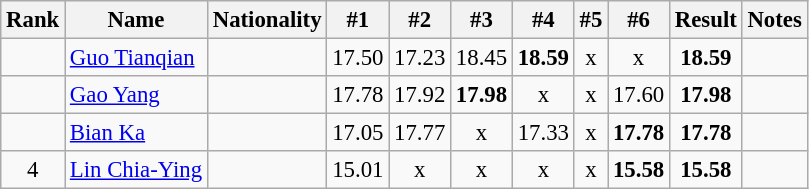<table class="wikitable sortable" style="text-align:center;font-size:95%">
<tr>
<th>Rank</th>
<th>Name</th>
<th>Nationality</th>
<th>#1</th>
<th>#2</th>
<th>#3</th>
<th>#4</th>
<th>#5</th>
<th>#6</th>
<th>Result</th>
<th>Notes</th>
</tr>
<tr>
<td></td>
<td align=left><a href='#'>Guo Tianqian</a></td>
<td align=left></td>
<td>17.50</td>
<td>17.23</td>
<td>18.45</td>
<td><strong>18.59</strong></td>
<td>x</td>
<td>x</td>
<td><strong>18.59</strong></td>
<td></td>
</tr>
<tr>
<td></td>
<td align=left><a href='#'>Gao Yang</a></td>
<td align=left></td>
<td>17.78</td>
<td>17.92</td>
<td><strong>17.98</strong></td>
<td>x</td>
<td>x</td>
<td>17.60</td>
<td><strong>17.98</strong></td>
<td></td>
</tr>
<tr>
<td></td>
<td align=left><a href='#'>Bian Ka</a></td>
<td align=left></td>
<td>17.05</td>
<td>17.77</td>
<td>x</td>
<td>17.33</td>
<td>x</td>
<td><strong>17.78</strong></td>
<td><strong>17.78</strong></td>
<td></td>
</tr>
<tr>
<td>4</td>
<td align=left><a href='#'>Lin Chia-Ying</a></td>
<td align=left></td>
<td>15.01</td>
<td>x</td>
<td>x</td>
<td>x</td>
<td>x</td>
<td><strong>15.58</strong></td>
<td><strong>15.58</strong></td>
<td></td>
</tr>
</table>
